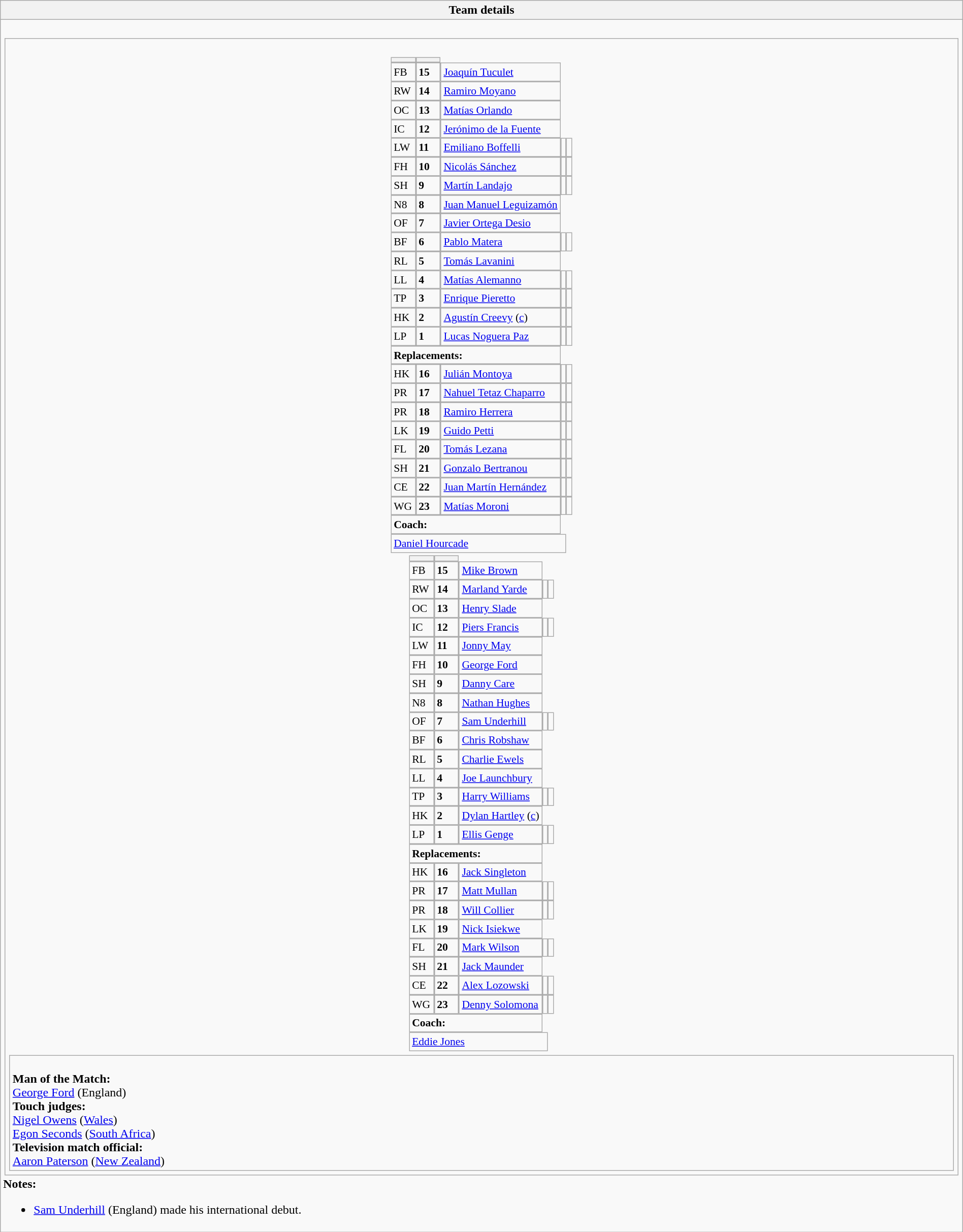<table style="width:100%" class="wikitable collapsible collapsed">
<tr>
<th>Team details</th>
</tr>
<tr>
<td><br><table style="width:100%;">
<tr>
<td><br>






<table style="font-size:90%; margin:0.2em auto;" cellspacing="0" cellpadding="0">
<tr>
<th width="25"></th>
<th width="25"></th>
</tr>
<tr>
<td>FB</td>
<td><strong>15</strong></td>
<td><a href='#'>Joaquín Tuculet</a></td>
</tr>
<tr>
<td>RW</td>
<td><strong>14</strong></td>
<td><a href='#'>Ramiro Moyano</a></td>
</tr>
<tr>
<td>OC</td>
<td><strong>13</strong></td>
<td><a href='#'>Matías Orlando</a></td>
</tr>
<tr>
<td>IC</td>
<td><strong>12</strong></td>
<td><a href='#'>Jerónimo de la Fuente</a></td>
</tr>
<tr>
<td>LW</td>
<td><strong>11</strong></td>
<td><a href='#'>Emiliano Boffelli</a></td>
<td></td>
<td></td>
</tr>
<tr>
<td>FH</td>
<td><strong>10</strong></td>
<td><a href='#'>Nicolás Sánchez</a></td>
<td></td>
<td></td>
</tr>
<tr>
<td>SH</td>
<td><strong>9</strong></td>
<td><a href='#'>Martín Landajo</a></td>
<td></td>
<td></td>
</tr>
<tr>
<td>N8</td>
<td><strong>8</strong></td>
<td><a href='#'>Juan Manuel Leguizamón</a></td>
</tr>
<tr>
<td>OF</td>
<td><strong>7</strong></td>
<td><a href='#'>Javier Ortega Desio</a></td>
</tr>
<tr>
<td>BF</td>
<td><strong>6</strong></td>
<td><a href='#'>Pablo Matera</a></td>
<td></td>
<td></td>
</tr>
<tr>
<td>RL</td>
<td><strong>5</strong></td>
<td><a href='#'>Tomás Lavanini</a></td>
</tr>
<tr>
<td>LL</td>
<td><strong>4</strong></td>
<td><a href='#'>Matías Alemanno</a></td>
<td></td>
<td></td>
</tr>
<tr>
<td>TP</td>
<td><strong>3</strong></td>
<td><a href='#'>Enrique Pieretto</a></td>
<td></td>
<td></td>
</tr>
<tr>
<td>HK</td>
<td><strong>2</strong></td>
<td><a href='#'>Agustín Creevy</a> (<a href='#'>c</a>)</td>
<td></td>
<td></td>
</tr>
<tr>
<td>LP</td>
<td><strong>1</strong></td>
<td><a href='#'>Lucas Noguera Paz</a></td>
<td></td>
<td></td>
</tr>
<tr>
<td colspan=3><strong>Replacements:</strong></td>
</tr>
<tr>
<td>HK</td>
<td><strong>16</strong></td>
<td><a href='#'>Julián Montoya</a></td>
<td></td>
<td></td>
</tr>
<tr>
<td>PR</td>
<td><strong>17</strong></td>
<td><a href='#'>Nahuel Tetaz Chaparro</a></td>
<td></td>
<td></td>
</tr>
<tr>
<td>PR</td>
<td><strong>18</strong></td>
<td><a href='#'>Ramiro Herrera</a></td>
<td></td>
<td></td>
</tr>
<tr>
<td>LK</td>
<td><strong>19</strong></td>
<td><a href='#'>Guido Petti</a></td>
<td></td>
<td></td>
</tr>
<tr>
<td>FL</td>
<td><strong>20</strong></td>
<td><a href='#'>Tomás Lezana</a></td>
<td></td>
<td></td>
</tr>
<tr>
<td>SH</td>
<td><strong>21</strong></td>
<td><a href='#'>Gonzalo Bertranou</a></td>
<td></td>
<td></td>
</tr>
<tr>
<td>CE</td>
<td><strong>22</strong></td>
<td><a href='#'>Juan Martín Hernández</a></td>
<td></td>
<td></td>
</tr>
<tr>
<td>WG</td>
<td><strong>23</strong></td>
<td><a href='#'>Matías Moroni</a></td>
<td></td>
<td></td>
</tr>
<tr>
<td colspan=3><strong>Coach:</strong></td>
</tr>
<tr>
<td colspan="4"> <a href='#'>Daniel Hourcade</a></td>
</tr>
</table>
<table cellspacing="0" cellpadding="0" style="font-size:90%; margin:0.2em auto;">
<tr>
<th width="25"></th>
<th width="25"></th>
</tr>
<tr>
<td>FB</td>
<td><strong>15</strong></td>
<td><a href='#'>Mike Brown</a></td>
</tr>
<tr>
<td>RW</td>
<td><strong>14</strong></td>
<td><a href='#'>Marland Yarde</a></td>
<td></td>
<td></td>
</tr>
<tr>
<td>OC</td>
<td><strong>13</strong></td>
<td><a href='#'>Henry Slade</a></td>
</tr>
<tr>
<td>IC</td>
<td><strong>12</strong></td>
<td><a href='#'>Piers Francis</a></td>
<td></td>
<td></td>
</tr>
<tr>
<td>LW</td>
<td><strong>11</strong></td>
<td><a href='#'>Jonny May</a></td>
</tr>
<tr>
<td>FH</td>
<td><strong>10</strong></td>
<td><a href='#'>George Ford</a></td>
</tr>
<tr>
<td>SH</td>
<td><strong>9</strong></td>
<td><a href='#'>Danny Care</a></td>
</tr>
<tr>
<td>N8</td>
<td><strong>8</strong></td>
<td><a href='#'>Nathan Hughes</a></td>
</tr>
<tr>
<td>OF</td>
<td><strong>7</strong></td>
<td><a href='#'>Sam Underhill</a></td>
<td></td>
<td></td>
</tr>
<tr>
<td>BF</td>
<td><strong>6</strong></td>
<td><a href='#'>Chris Robshaw</a></td>
</tr>
<tr>
<td>RL</td>
<td><strong>5</strong></td>
<td><a href='#'>Charlie Ewels</a></td>
</tr>
<tr>
<td>LL</td>
<td><strong>4</strong></td>
<td><a href='#'>Joe Launchbury</a></td>
</tr>
<tr>
<td>TP</td>
<td><strong>3</strong></td>
<td><a href='#'>Harry Williams</a></td>
<td></td>
<td></td>
</tr>
<tr>
<td>HK</td>
<td><strong>2</strong></td>
<td><a href='#'>Dylan Hartley</a> (<a href='#'>c</a>)</td>
</tr>
<tr>
<td>LP</td>
<td><strong>1</strong></td>
<td><a href='#'>Ellis Genge</a></td>
<td></td>
<td></td>
</tr>
<tr>
<td colspan=3><strong>Replacements:</strong></td>
</tr>
<tr>
<td>HK</td>
<td><strong>16</strong></td>
<td><a href='#'>Jack Singleton</a></td>
</tr>
<tr>
<td>PR</td>
<td><strong>17</strong></td>
<td><a href='#'>Matt Mullan</a></td>
<td></td>
<td></td>
</tr>
<tr>
<td>PR</td>
<td><strong>18</strong></td>
<td><a href='#'>Will Collier</a></td>
<td></td>
<td></td>
</tr>
<tr>
<td>LK</td>
<td><strong>19</strong></td>
<td><a href='#'>Nick Isiekwe</a></td>
</tr>
<tr>
<td>FL</td>
<td><strong>20</strong></td>
<td><a href='#'>Mark Wilson</a></td>
<td></td>
<td></td>
</tr>
<tr>
<td>SH</td>
<td><strong>21</strong></td>
<td><a href='#'>Jack Maunder</a></td>
</tr>
<tr>
<td>CE</td>
<td><strong>22</strong></td>
<td><a href='#'>Alex Lozowski</a></td>
<td></td>
<td></td>
</tr>
<tr>
<td>WG</td>
<td><strong>23</strong></td>
<td><a href='#'>Denny Solomona</a></td>
<td></td>
<td></td>
</tr>
<tr>
<td colspan=3><strong>Coach:</strong></td>
</tr>
<tr>
<td colspan="4"> <a href='#'>Eddie Jones</a></td>
</tr>
</table>
<table style="width:100%">
<tr>
<td><br><strong>Man of the Match:</strong>
<br><a href='#'>George Ford</a> (England)<br><strong>Touch judges:</strong>
<br><a href='#'>Nigel Owens</a> (<a href='#'>Wales</a>)
<br><a href='#'>Egon Seconds</a> (<a href='#'>South Africa</a>)
<br><strong>Television match official:</strong>
<br><a href='#'>Aaron Paterson</a> (<a href='#'>New Zealand</a>)</td>
</tr>
</table>
</td>
</tr>
</table>
<strong>Notes:</strong><ul><li><a href='#'>Sam Underhill</a> (England) made his international debut.</li></ul></td>
</tr>
</table>
